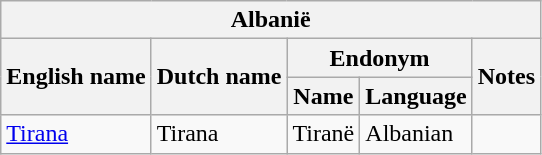<table class="wikitable sortable">
<tr>
<th colspan="5"> Albanië</th>
</tr>
<tr>
<th rowspan="2">English name</th>
<th rowspan="2">Dutch name</th>
<th colspan="2">Endonym</th>
<th rowspan="2">Notes</th>
</tr>
<tr>
<th>Name</th>
<th>Language</th>
</tr>
<tr>
<td><a href='#'>Tirana</a></td>
<td>Tirana</td>
<td>Tiranë</td>
<td>Albanian</td>
<td></td>
</tr>
</table>
